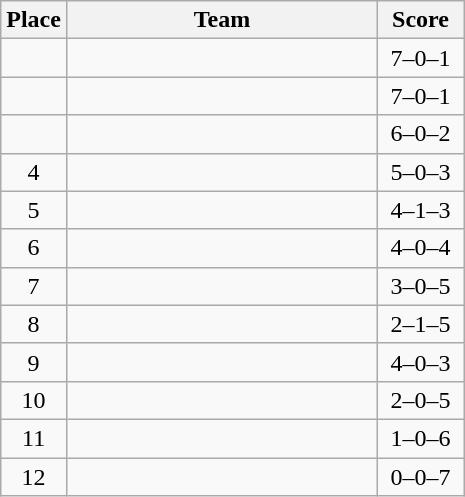<table class="wikitable" style="text-align:center;">
<tr>
<th width=30>Place</th>
<th width=200>Team</th>
<th width=50>Score</th>
</tr>
<tr>
<td></td>
<td align="left"></td>
<td>7–0–1</td>
</tr>
<tr>
<td></td>
<td align="left"></td>
<td>7–0–1</td>
</tr>
<tr>
<td></td>
<td align="left"></td>
<td>6–0–2</td>
</tr>
<tr>
<td>4</td>
<td align="left"></td>
<td>5–0–3</td>
</tr>
<tr>
<td>5</td>
<td align="left"></td>
<td>4–1–3</td>
</tr>
<tr>
<td>6</td>
<td align="left"></td>
<td>4–0–4</td>
</tr>
<tr>
<td>7</td>
<td align="left"></td>
<td>3–0–5</td>
</tr>
<tr>
<td>8</td>
<td align="left"></td>
<td>2–1–5</td>
</tr>
<tr>
<td>9</td>
<td align="left"></td>
<td>4–0–3</td>
</tr>
<tr>
<td>10</td>
<td align="left"></td>
<td>2–0–5</td>
</tr>
<tr>
<td>11</td>
<td align="left"></td>
<td>1–0–6</td>
</tr>
<tr>
<td>12</td>
<td align="left"></td>
<td>0–0–7</td>
</tr>
</table>
